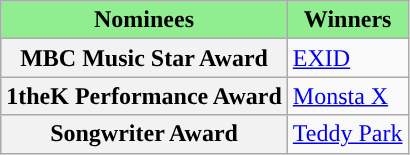<table class="wikitable plainrowheaders">
<tr>
<th style="background:#90EE90;">Nominees</th>
<th style="background:#90EE90;">Winners</th>
</tr>
<tr>
<th scope="row">MBC Music Star Award</th>
<td><a href='#'>EXID</a></td>
</tr>
<tr>
<th scope="row">1theK Performance Award</th>
<td><a href='#'>Monsta X</a></td>
</tr>
<tr>
<th scope="row">Songwriter Award</th>
<td><a href='#'>Teddy Park</a></td>
</tr>
</table>
